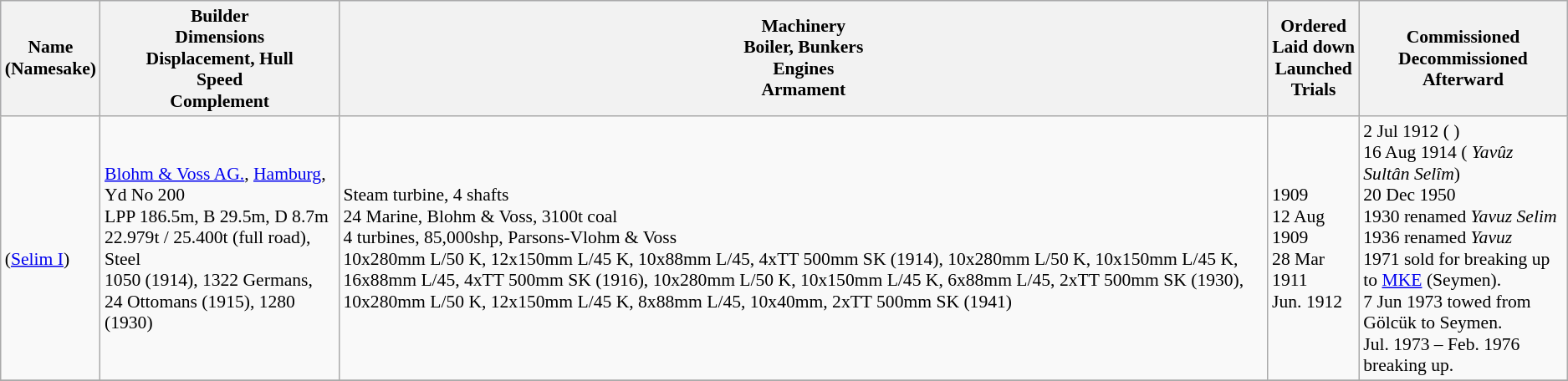<table class="wikitable" style="font-size:90%;">
<tr bgcolor="#e6e9ff">
<th>Name<br>(Namesake)</th>
<th>Builder<br>Dimensions<br>Displacement, Hull<br>Speed<br>Complement</th>
<th>Machinery<br>Boiler, Bunkers<br>Engines<br>Armament</th>
<th>Ordered<br>Laid down<br>Launched<br>Trials</th>
<th>Commissioned<br>Decommissioned<br>Afterward</th>
</tr>
<tr ---->
<td><br>(<a href='#'>Selim I</a>)</td>
<td> <a href='#'>Blohm & Voss AG.</a>, <a href='#'>Hamburg</a>, Yd No 200<br>LPP 186.5m, B 29.5m, D 8.7m<br>22.979t / 25.400t (full road), Steel<br>1050 (1914), 1322 Germans, 24 Ottomans (1915), 1280 (1930)<br></td>
<td>Steam turbine, 4 shafts<br>24 Marine, Blohm & Voss, 3100t coal<br>4 turbines, 85,000shp, Parsons-Vlohm & Voss<br>10x280mm L/50 K, 12x150mm L/45 K, 10x88mm L/45, 4xTT 500mm SK (1914), 10x280mm L/50 K, 10x150mm L/45 K, 16x88mm L/45, 4xTT 500mm SK (1916), 10x280mm L/50 K, 10x150mm L/45 K, 6x88mm L/45, 2xTT 500mm SK (1930), 10x280mm L/50 K, 12x150mm L/45 K, 8x88mm L/45, 10x40mm, 2xTT 500mm SK (1941)</td>
<td>1909<br>12 Aug 1909<br>28 Mar 1911<br>Jun. 1912</td>
<td>2 Jul 1912 ( )<br>16 Aug 1914 ( <em>Yavûz Sultân Selîm</em>)<br>20 Dec 1950<br>1930 renamed <em>Yavuz Selim</em><br>1936 renamed <em>Yavuz</em><br>1971 sold for breaking up to <a href='#'>MKE</a> (Seymen).<br>7 Jun 1973 towed from Gölcük to Seymen.<br>Jul. 1973 – Feb. 1976 breaking up.</td>
</tr>
<tr ---->
</tr>
</table>
